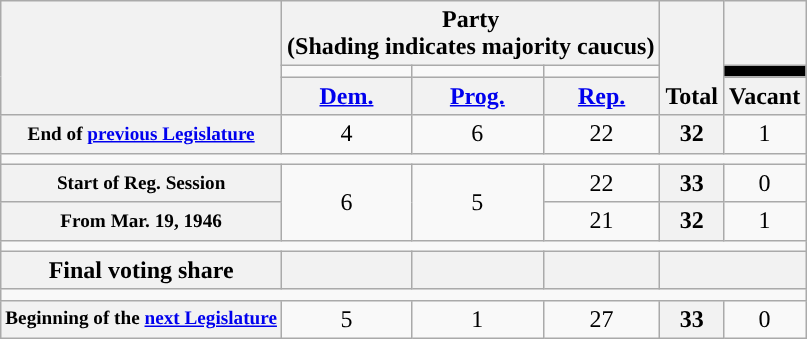<table class=wikitable style="text-align:center">
<tr style="vertical-align:bottom;">
<th rowspan=3></th>
<th colspan=3>Party <div>(Shading indicates majority caucus)</div></th>
<th rowspan=3>Total</th>
<th></th>
</tr>
<tr style="height:5px">
<td style="background-color:"></td>
<td style="background-color:"></td>
<td style="background-color:"></td>
<td style="background:black;"></td>
</tr>
<tr>
<th><a href='#'>Dem.</a></th>
<th><a href='#'>Prog.</a></th>
<th><a href='#'>Rep.</a></th>
<th>Vacant</th>
</tr>
<tr>
<th style="font-size:80%;">End of <a href='#'>previous Legislature</a></th>
<td>4</td>
<td>6</td>
<td>22</td>
<th>32</th>
<td>1</td>
</tr>
<tr>
<td colspan=6></td>
</tr>
<tr>
<th style="font-size:80%;">Start of Reg. Session</th>
<td rowspan="2">6</td>
<td rowspan="2">5</td>
<td>22</td>
<th>33</th>
<td>0</td>
</tr>
<tr>
<th style="font-size:80%;">From Mar. 19, 1946</th>
<td>21</td>
<th>32</th>
<td>1</td>
</tr>
<tr>
<td colspan=6></td>
</tr>
<tr>
<th>Final voting share</th>
<th></th>
<th></th>
<th></th>
<th colspan=2></th>
</tr>
<tr>
<td colspan=6></td>
</tr>
<tr>
<th style="font-size:80%;">Beginning of the <a href='#'>next Legislature</a></th>
<td>5</td>
<td>1</td>
<td>27</td>
<th>33</th>
<td>0</td>
</tr>
</table>
